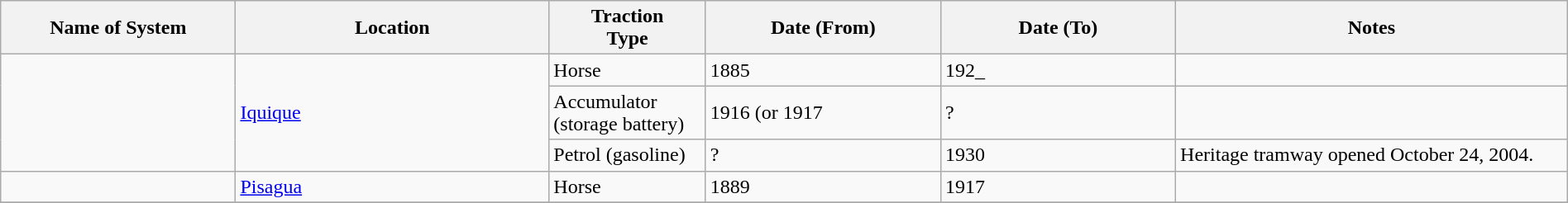<table class="wikitable" width=100%>
<tr>
<th width=15%>Name of System</th>
<th width=20%>Location</th>
<th width=10%>Traction<br>Type</th>
<th width=15%>Date (From)</th>
<th width=15%>Date (To)</th>
<th width=25%>Notes</th>
</tr>
<tr>
<td rowspan="3"> </td>
<td rowspan="3"><a href='#'>Iquique</a></td>
<td>Horse</td>
<td>1885</td>
<td>192_</td>
<td></td>
</tr>
<tr>
<td>Accumulator (storage battery)</td>
<td>1916 (or 1917</td>
<td>?</td>
<td></td>
</tr>
<tr>
<td>Petrol (gasoline)</td>
<td>?</td>
<td>1930</td>
<td> Heritage tramway opened October 24, 2004.</td>
</tr>
<tr>
<td> </td>
<td><a href='#'>Pisagua</a></td>
<td>Horse</td>
<td>1889</td>
<td>1917</td>
<td></td>
</tr>
<tr>
</tr>
</table>
